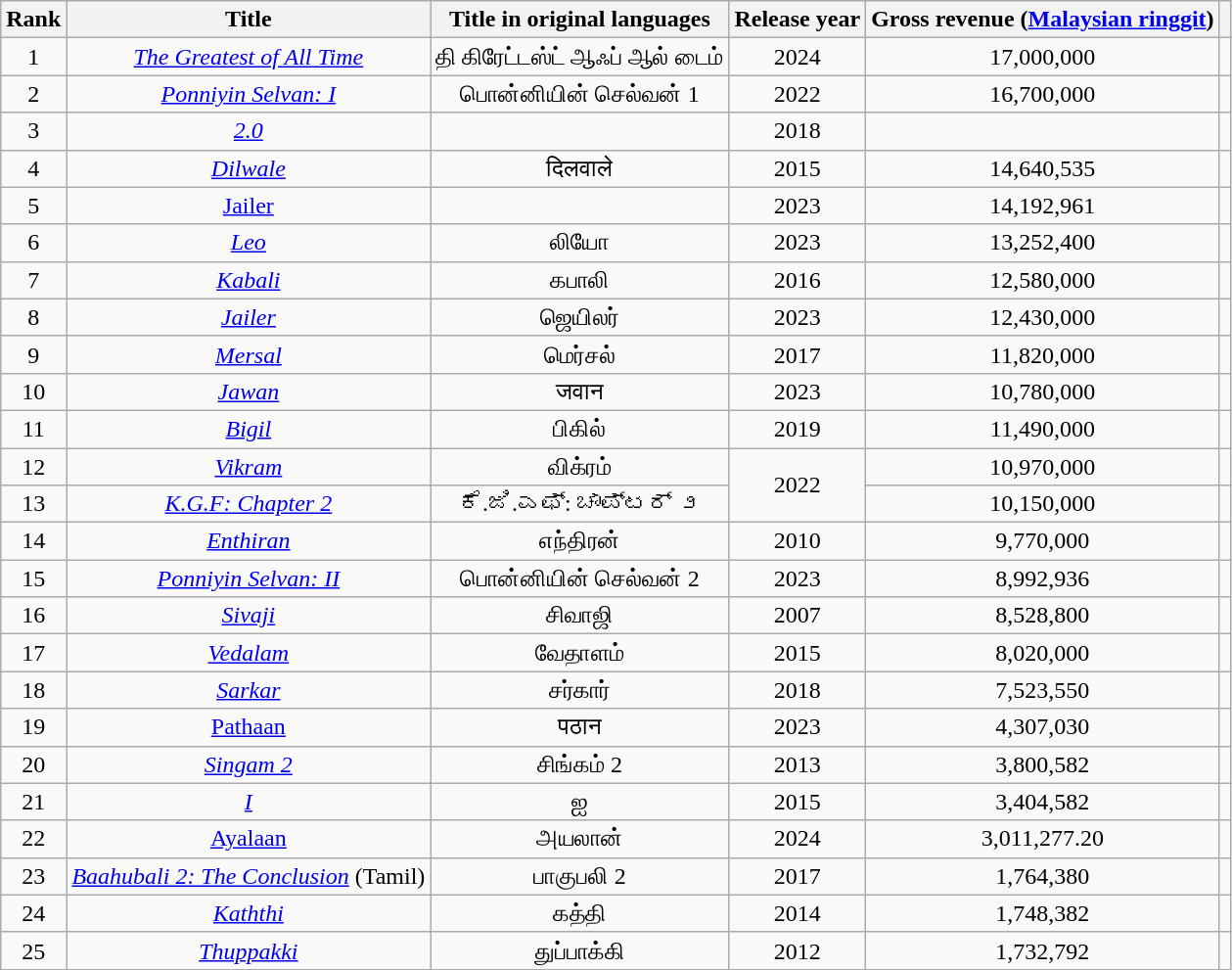<table class="wikitable sortable" style="text-align:center">
<tr>
<th>Rank</th>
<th>Title</th>
<th>Title in original languages</th>
<th>Release year</th>
<th>Gross revenue (<a href='#'>Malaysian ringgit</a>)</th>
<th class="unsortable"></th>
</tr>
<tr>
<td>1</td>
<td><em><a href='#'>The Greatest of All Time</a></em></td>
<td>தி கிரேட்டஸ்ட் ஆஃப் ஆல் டைம்</td>
<td>2024</td>
<td>17,000,000</td>
<td></td>
</tr>
<tr>
<td>2</td>
<td><em><a href='#'>Ponniyin Selvan: I</a></em></td>
<td>பொன்னியின் செல்வன் 1</td>
<td>2022</td>
<td>16,700,000</td>
<td></td>
</tr>
<tr>
<td>3</td>
<td><em><a href='#'>2.0</a></em></td>
<td></td>
<td>2018</td>
<td></td>
<td></td>
</tr>
<tr>
<td>4</td>
<td><em><a href='#'>Dilwale</a></em></td>
<td>दिलवाले</td>
<td>2015</td>
<td>14,640,535</td>
<td></td>
</tr>
<tr>
<td>5</td>
<td><a href='#'>Jailer</a></td>
<td></td>
<td>2023</td>
<td>14,192,961</td>
<td></td>
</tr>
<tr>
<td>6</td>
<td><em><a href='#'>Leo</a></em></td>
<td>லியோ</td>
<td>2023</td>
<td>13,252,400</td>
<td></td>
</tr>
<tr>
<td>7</td>
<td><em><a href='#'>Kabali</a></em></td>
<td>கபாலி</td>
<td>2016</td>
<td>12,580,000</td>
<td></td>
</tr>
<tr>
<td>8</td>
<td><em><a href='#'>Jailer</a></em></td>
<td>ஜெயிலர்</td>
<td>2023</td>
<td>12,430,000</td>
<td></td>
</tr>
<tr>
<td>9</td>
<td><em><a href='#'>Mersal</a></em></td>
<td>மெர்சல்</td>
<td>2017</td>
<td>11,820,000</td>
<td></td>
</tr>
<tr>
<td>10</td>
<td><em><a href='#'>Jawan</a></em></td>
<td>जवान</td>
<td>2023</td>
<td>10,780,000</td>
<td></td>
</tr>
<tr>
<td>11</td>
<td><em><a href='#'>Bigil</a></em></td>
<td>பிகில்</td>
<td>2019</td>
<td>11,490,000</td>
<td></td>
</tr>
<tr>
<td>12</td>
<td><em><a href='#'>Vikram</a></em></td>
<td>விக்ரம்</td>
<td rowspan="2">2022</td>
<td>10,970,000</td>
<td></td>
</tr>
<tr>
<td>13</td>
<td><em><a href='#'>K.G.F: Chapter 2</a></em></td>
<td>ಕೆ.ಜಿ.ಎಫ್: ಚಾಪ್ಟರ್ ೨</td>
<td>10,150,000</td>
<td></td>
</tr>
<tr>
<td>14</td>
<td><em><a href='#'>Enthiran</a></em></td>
<td>எந்திரன்</td>
<td>2010</td>
<td>9,770,000</td>
<td></td>
</tr>
<tr>
<td>15</td>
<td><em><a href='#'>Ponniyin Selvan: II</a></em></td>
<td>பொன்னியின் செல்வன் 2</td>
<td>2023</td>
<td>8,992,936</td>
<td></td>
</tr>
<tr>
<td>16</td>
<td><em><a href='#'>Sivaji</a></em></td>
<td>சிவாஜி</td>
<td>2007</td>
<td>8,528,800</td>
<td></td>
</tr>
<tr>
<td>17</td>
<td><em><a href='#'>Vedalam</a></em></td>
<td>வேதாளம்</td>
<td>2015</td>
<td>8,020,000</td>
<td></td>
</tr>
<tr>
<td>18</td>
<td><em><a href='#'>Sarkar</a></em></td>
<td>சர்கார்</td>
<td>2018</td>
<td>7,523,550</td>
<td></td>
</tr>
<tr>
<td>19</td>
<td><a href='#'>Pathaan</a></td>
<td>पठान</td>
<td>2023</td>
<td>4,307,030</td>
<td></td>
</tr>
<tr>
<td>20</td>
<td><em><a href='#'>Singam 2</a></em></td>
<td>சிங்கம் 2</td>
<td>2013</td>
<td>3,800,582</td>
<td></td>
</tr>
<tr>
<td>21</td>
<td><em><a href='#'>I</a></em></td>
<td>ஐ</td>
<td>2015</td>
<td>3,404,582</td>
<td></td>
</tr>
<tr>
<td>22</td>
<td><a href='#'>Ayalaan</a></td>
<td>அயலான்</td>
<td>2024</td>
<td>3,011,277.20</td>
<td></td>
</tr>
<tr>
<td>23</td>
<td><em><a href='#'>Baahubali 2: The Conclusion</a></em> (Tamil)</td>
<td>பாகுபலி 2</td>
<td>2017</td>
<td>1,764,380</td>
<td></td>
</tr>
<tr>
<td>24</td>
<td><em><a href='#'>Kaththi</a></em></td>
<td>கத்தி</td>
<td>2014</td>
<td>1,748,382</td>
<td></td>
</tr>
<tr>
<td>25</td>
<td><em><a href='#'>Thuppakki</a></em></td>
<td>துப்பாக்கி</td>
<td>2012</td>
<td>1,732,792</td>
<td></td>
</tr>
</table>
